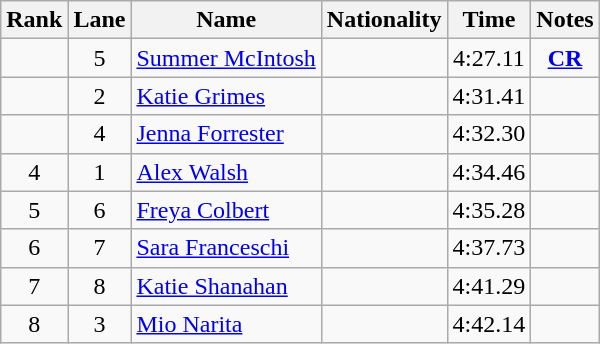<table class="wikitable sortable" style="text-align:center">
<tr>
<th>Rank</th>
<th>Lane</th>
<th>Name</th>
<th>Nationality</th>
<th>Time</th>
<th>Notes</th>
</tr>
<tr>
<td></td>
<td>5</td>
<td align=left><a href='#'>Summer McIntosh</a></td>
<td align=left></td>
<td>4:27.11</td>
<td><strong><a href='#'>CR</a></strong></td>
</tr>
<tr>
<td></td>
<td>2</td>
<td align=left><a href='#'>Katie Grimes</a></td>
<td align=left></td>
<td>4:31.41</td>
<td></td>
</tr>
<tr>
<td></td>
<td>4</td>
<td align=left><a href='#'>Jenna Forrester</a></td>
<td align=left></td>
<td>4:32.30</td>
<td></td>
</tr>
<tr>
<td>4</td>
<td>1</td>
<td align=left><a href='#'>Alex Walsh</a></td>
<td align=left></td>
<td>4:34.46</td>
<td></td>
</tr>
<tr>
<td>5</td>
<td>6</td>
<td align=left><a href='#'>Freya Colbert</a></td>
<td align=left></td>
<td>4:35.28</td>
<td></td>
</tr>
<tr>
<td>6</td>
<td>7</td>
<td align=left><a href='#'>Sara Franceschi</a></td>
<td align=left></td>
<td>4:37.73</td>
<td></td>
</tr>
<tr>
<td>7</td>
<td>8</td>
<td align=left><a href='#'>Katie Shanahan</a></td>
<td align=left></td>
<td>4:41.29</td>
<td></td>
</tr>
<tr>
<td>8</td>
<td>3</td>
<td align=left><a href='#'>Mio Narita</a></td>
<td align=left></td>
<td>4:42.14</td>
<td></td>
</tr>
</table>
